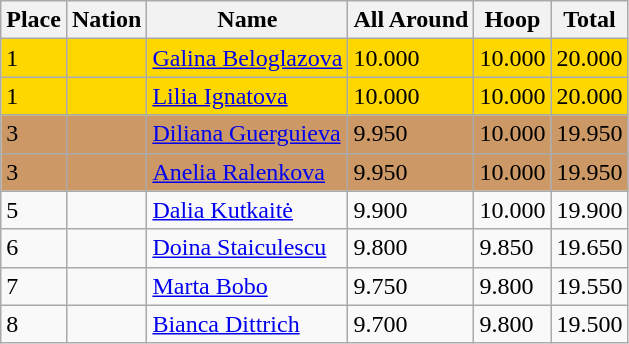<table class="wikitable">
<tr>
<th>Place</th>
<th>Nation</th>
<th>Name</th>
<th>All Around</th>
<th>Hoop</th>
<th>Total</th>
</tr>
<tr bgcolor=gold>
<td>1</td>
<td></td>
<td><a href='#'>Galina Beloglazova</a></td>
<td>10.000</td>
<td>10.000</td>
<td>20.000</td>
</tr>
<tr bgcolor=gold>
<td>1</td>
<td></td>
<td><a href='#'>Lilia Ignatova</a></td>
<td>10.000</td>
<td>10.000</td>
<td>20.000</td>
</tr>
<tr bgcolor=cc9966>
<td>3</td>
<td></td>
<td><a href='#'>Diliana Guerguieva</a></td>
<td>9.950</td>
<td>10.000</td>
<td>19.950</td>
</tr>
<tr bgcolor=cc9966>
<td>3</td>
<td></td>
<td><a href='#'>Anelia Ralenkova</a></td>
<td>9.950</td>
<td>10.000</td>
<td>19.950</td>
</tr>
<tr>
<td>5</td>
<td></td>
<td><a href='#'>Dalia Kutkaitė</a></td>
<td>9.900</td>
<td>10.000</td>
<td>19.900</td>
</tr>
<tr>
<td>6</td>
<td></td>
<td><a href='#'>Doina Staiculescu</a></td>
<td>9.800</td>
<td>9.850</td>
<td>19.650</td>
</tr>
<tr>
<td>7</td>
<td></td>
<td><a href='#'>Marta Bobo</a></td>
<td>9.750</td>
<td>9.800</td>
<td>19.550</td>
</tr>
<tr>
<td>8</td>
<td></td>
<td><a href='#'>Bianca Dittrich</a></td>
<td>9.700</td>
<td>9.800</td>
<td>19.500</td>
</tr>
</table>
